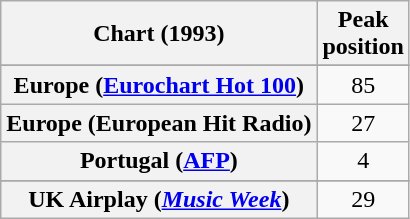<table class="wikitable sortable plainrowheaders" style="text-align:center">
<tr>
<th>Chart (1993)</th>
<th>Peak<br>position</th>
</tr>
<tr>
</tr>
<tr>
<th scope="row">Europe (<a href='#'>Eurochart Hot 100</a>)</th>
<td>85</td>
</tr>
<tr>
<th scope="row">Europe (European Hit Radio)</th>
<td>27</td>
</tr>
<tr>
<th scope="row">Portugal (<a href='#'>AFP</a>)</th>
<td>4</td>
</tr>
<tr>
</tr>
<tr>
<th scope="row">UK Airplay (<em><a href='#'>Music Week</a></em>)</th>
<td>29</td>
</tr>
</table>
